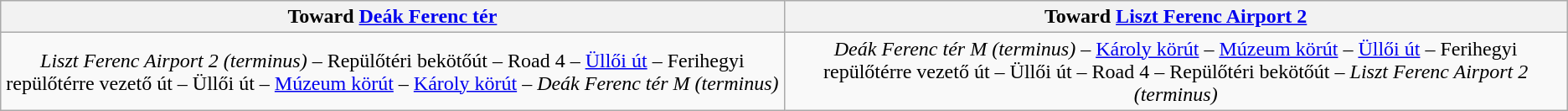<table class=wikitable style="text-align:center;">
<tr>
<th>Toward <a href='#'>Deák Ferenc tér</a></th>
<th>Toward <a href='#'>Liszt Ferenc Airport 2</a></th>
</tr>
<tr>
<td><em>Liszt Ferenc Airport 2 (terminus)</em> – Repülőtéri bekötőút – Road 4 – <a href='#'>Üllői út</a> – Ferihegyi repülőtérre vezető út – Üllői út – <a href='#'>Múzeum körút</a> – <a href='#'>Károly körút</a> – <em>Deák Ferenc tér M (terminus)</em></td>
<td><em>Deák Ferenc tér M (terminus)</em> – <a href='#'>Károly körút</a> – <a href='#'>Múzeum körút</a> – <a href='#'>Üllői út</a> – Ferihegyi repülőtérre vezető út – Üllői út – Road 4 – Repülőtéri bekötőút – <em>Liszt Ferenc Airport 2 (terminus)</em></td>
</tr>
</table>
